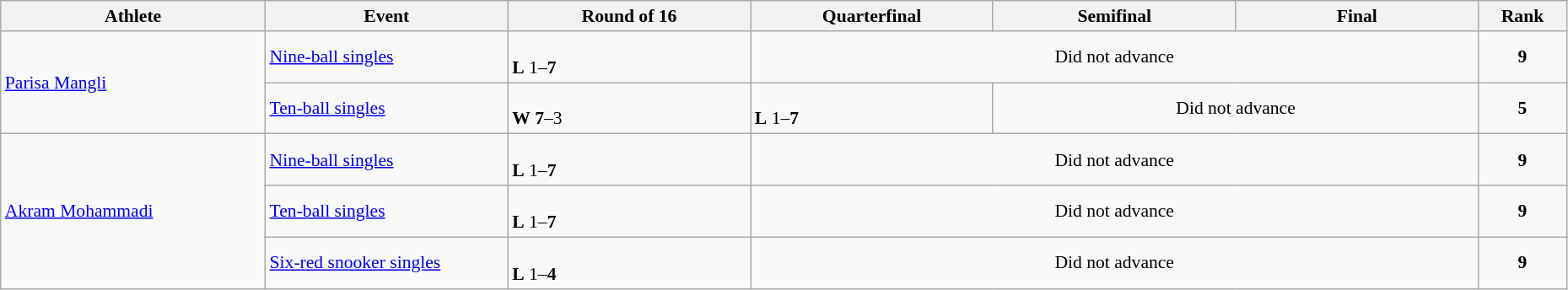<table class="wikitable" width="98%" style="text-align:left; font-size:90%">
<tr>
<th width="12%">Athlete</th>
<th width="11%">Event</th>
<th width="11%">Round of 16</th>
<th width="11%">Quarterfinal</th>
<th width="11%">Semifinal</th>
<th width="11%">Final</th>
<th width="4%">Rank</th>
</tr>
<tr>
<td rowspan=2><a href='#'>Parisa Mangli</a></td>
<td><a href='#'>Nine-ball singles</a></td>
<td><br><strong>L</strong> 1–<strong>7</strong></td>
<td colspan=3 align=center>Did not advance</td>
<td align=center><strong>9</strong></td>
</tr>
<tr>
<td><a href='#'>Ten-ball singles</a></td>
<td><br><strong>W</strong> <strong>7</strong>–3</td>
<td><br><strong>L</strong> 1–<strong>7</strong></td>
<td colspan=2 align=center>Did not advance</td>
<td align=center><strong>5</strong></td>
</tr>
<tr>
<td rowspan=3><a href='#'>Akram Mohammadi</a></td>
<td><a href='#'>Nine-ball singles</a></td>
<td><br><strong>L</strong> 1–<strong>7</strong></td>
<td colspan=3 align=center>Did not advance</td>
<td align=center><strong>9</strong></td>
</tr>
<tr>
<td><a href='#'>Ten-ball singles</a></td>
<td><br><strong>L</strong> 1–<strong>7</strong></td>
<td colspan=3 align=center>Did not advance</td>
<td align=center><strong>9</strong></td>
</tr>
<tr>
<td><a href='#'>Six-red snooker singles</a></td>
<td><br><strong>L</strong> 1–<strong>4</strong></td>
<td colspan=3 align=center>Did not advance</td>
<td align=center><strong>9</strong></td>
</tr>
</table>
